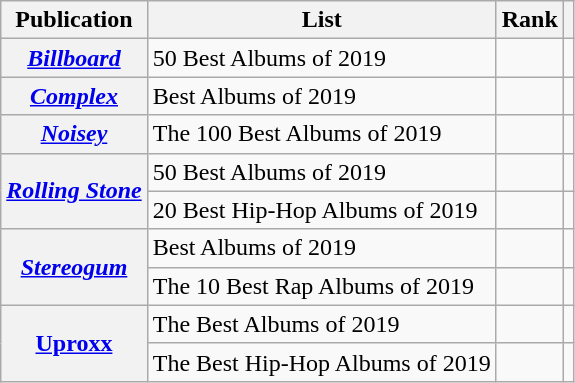<table class="wikitable sortable plainrowheaders" style="border:none; margin:0;">
<tr>
<th scope="col">Publication</th>
<th scope="col" class="unsortable">List</th>
<th scope="col" data-sort-type="number">Rank</th>
<th scope="col" class="unsortable"></th>
</tr>
<tr>
<th scope="row"><em><a href='#'>Billboard</a></em></th>
<td>50 Best Albums of 2019</td>
<td></td>
<td></td>
</tr>
<tr>
<th scope="row"><em><a href='#'>Complex</a></em></th>
<td>Best Albums of 2019</td>
<td></td>
<td></td>
</tr>
<tr>
<th scope="row"><em><a href='#'>Noisey</a></em></th>
<td>The 100 Best Albums of 2019</td>
<td></td>
<td></td>
</tr>
<tr>
<th scope="row" rowspan="2"><em><a href='#'>Rolling Stone</a></em></th>
<td>50 Best Albums of 2019</td>
<td></td>
<td></td>
</tr>
<tr>
<td>20 Best Hip-Hop Albums of 2019</td>
<td></td>
<td></td>
</tr>
<tr>
<th scope="row" rowspan="2"><em><a href='#'>Stereogum</a></em></th>
<td>Best Albums of 2019</td>
<td></td>
<td></td>
</tr>
<tr>
<td>The 10 Best Rap Albums of 2019</td>
<td></td>
<td></td>
</tr>
<tr>
<th scope="row" rowspan="2"><a href='#'>Uproxx</a></th>
<td>The Best Albums of 2019</td>
<td></td>
<td></td>
</tr>
<tr>
<td>The Best Hip-Hop Albums of 2019</td>
<td></td>
<td></td>
</tr>
</table>
